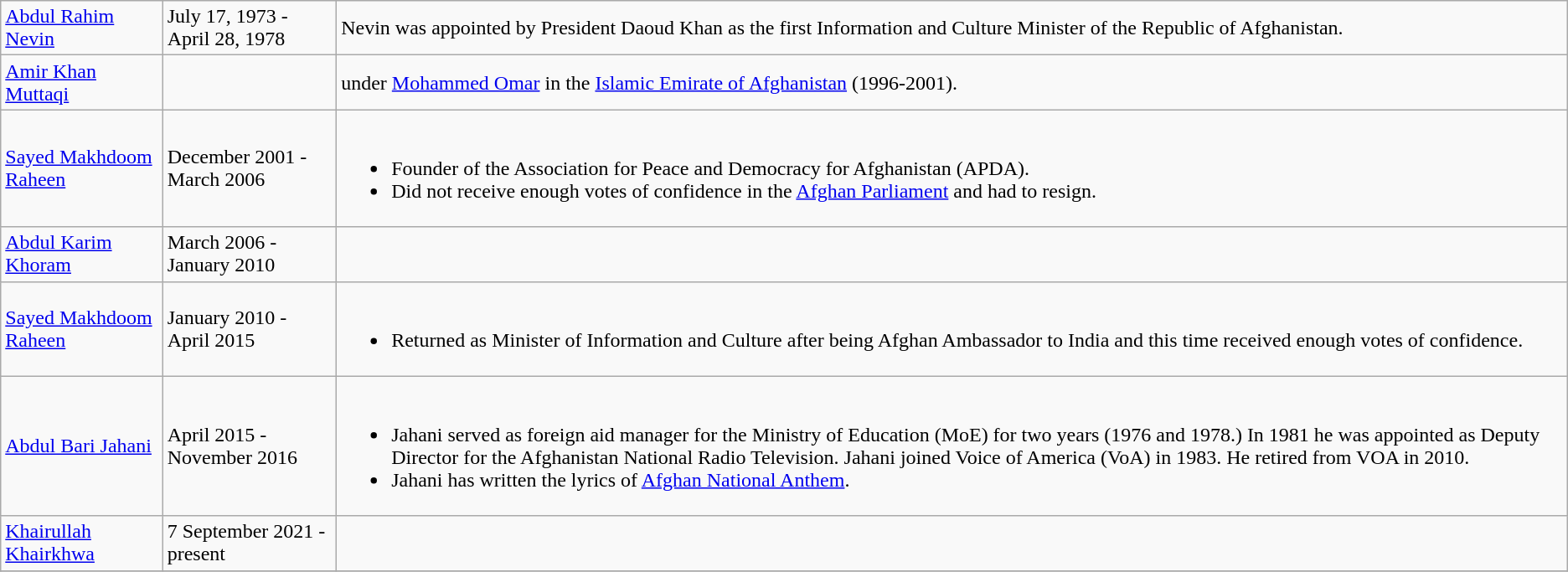<table class="wikitable">
<tr>
<td><a href='#'>Abdul Rahim Nevin</a></td>
<td>July 17, 1973 - April 28, 1978</td>
<td>Nevin was appointed by President Daoud Khan as the first Information and Culture Minister of the Republic of Afghanistan.</td>
</tr>
<tr>
<td><a href='#'>Amir Khan Muttaqi</a></td>
<td></td>
<td>under <a href='#'>Mohammed Omar</a> in the <a href='#'>Islamic Emirate of Afghanistan</a> (1996-2001).</td>
</tr>
<tr>
<td><a href='#'>Sayed Makhdoom Raheen</a></td>
<td>December 2001 - March 2006</td>
<td><br><ul><li>Founder of the Association for Peace and Democracy for Afghanistan (APDA).</li><li>Did not receive enough votes of confidence in the <a href='#'>Afghan Parliament</a> and had to resign.</li></ul></td>
</tr>
<tr>
<td><a href='#'>Abdul Karim Khoram</a></td>
<td>March 2006 - January 2010</td>
<td></td>
</tr>
<tr>
<td><a href='#'>Sayed Makhdoom Raheen</a></td>
<td>January 2010 - April 2015</td>
<td><br><ul><li>Returned as Minister of Information and Culture after being Afghan Ambassador to India and this time received enough votes of confidence.</li></ul></td>
</tr>
<tr>
<td><a href='#'>Abdul Bari Jahani</a></td>
<td>April 2015 - November 2016</td>
<td><br><ul><li>Jahani served as foreign aid manager for the Ministry of Education (MoE) for two years (1976 and 1978.) In 1981 he was appointed as Deputy Director for the Afghanistan National Radio Television. Jahani joined Voice of America (VoA) in 1983. He retired from VOA in 2010.</li><li>Jahani has written the lyrics of <a href='#'>Afghan National Anthem</a>.</li></ul></td>
</tr>
<tr>
<td><a href='#'>Khairullah Khairkhwa</a></td>
<td>7 September 2021 - present</td>
<td></td>
</tr>
<tr>
</tr>
</table>
